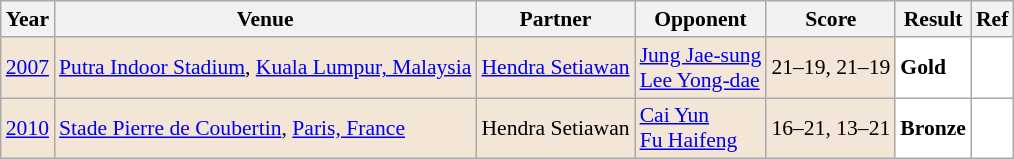<table class="sortable wikitable" style="font-size: 90%">
<tr>
<th>Year</th>
<th>Venue</th>
<th>Partner</th>
<th>Opponent</th>
<th>Score</th>
<th>Result</th>
<th>Ref</th>
</tr>
<tr style="background:#F3E6D7">
<td align="center"><a href='#'>2007</a></td>
<td align="left"><a href='#'>Putra Indoor Stadium</a>, <a href='#'>Kuala Lumpur, Malaysia</a></td>
<td align="left"> <a href='#'>Hendra Setiawan</a></td>
<td align="left"> <a href='#'>Jung Jae-sung</a> <br>  <a href='#'>Lee Yong-dae</a></td>
<td align="left">21–19, 21–19</td>
<td style="text-align:left; background:white"> <strong>Gold</strong></td>
<td style="text-align:center; background:white"></td>
</tr>
<tr style="background:#F3E6D7">
<td align="center"><a href='#'>2010</a></td>
<td align="left"><a href='#'>Stade Pierre de Coubertin</a>, <a href='#'>Paris, France</a></td>
<td align="left"> Hendra Setiawan</td>
<td align="left"> <a href='#'>Cai Yun</a> <br>  <a href='#'>Fu Haifeng</a></td>
<td align="left">16–21, 13–21</td>
<td style="text-align:center; background:white"> <strong>Bronze</strong></td>
<td style="text-align:center; background:white"></td>
</tr>
</table>
